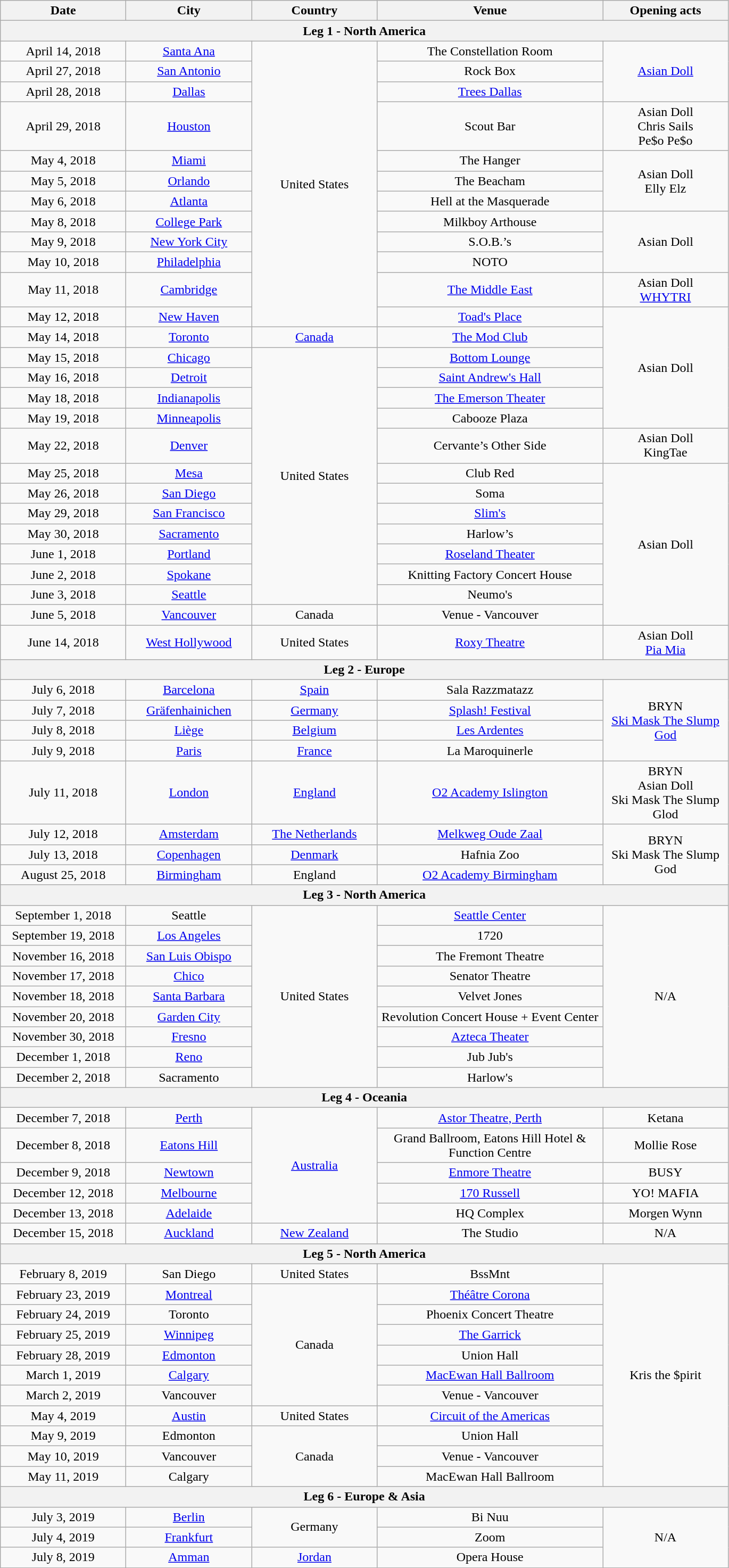<table class="wikitable" style="text-align:center;">
<tr>
<th width="150">Date</th>
<th width="150">City</th>
<th width="150">Country</th>
<th width="275">Venue</th>
<th width="150">Opening acts</th>
</tr>
<tr>
<th colspan="5">Leg 1 - North America</th>
</tr>
<tr>
<td>April 14, 2018 </td>
<td><a href='#'>Santa Ana</a></td>
<td rowspan="12">United States</td>
<td>The Constellation Room</td>
<td rowspan="3"><a href='#'>Asian Doll</a></td>
</tr>
<tr>
<td>April 27, 2018</td>
<td><a href='#'>San Antonio</a></td>
<td>Rock Box</td>
</tr>
<tr>
<td>April 28, 2018</td>
<td><a href='#'>Dallas</a></td>
<td><a href='#'>Trees Dallas</a></td>
</tr>
<tr>
<td>April 29, 2018</td>
<td><a href='#'>Houston</a></td>
<td>Scout Bar</td>
<td>Asian Doll<br>Chris Sails<br>Pe$o Pe$o</td>
</tr>
<tr>
<td>May 4, 2018</td>
<td><a href='#'>Miami</a></td>
<td>The Hanger</td>
<td rowspan="3">Asian Doll<br>Elly Elz</td>
</tr>
<tr>
<td>May 5, 2018</td>
<td><a href='#'>Orlando</a></td>
<td>The Beacham</td>
</tr>
<tr>
<td>May 6, 2018</td>
<td><a href='#'>Atlanta</a></td>
<td>Hell at the Masquerade</td>
</tr>
<tr>
<td>May 8, 2018</td>
<td><a href='#'>College Park</a></td>
<td>Milkboy Arthouse</td>
<td rowspan="3">Asian Doll</td>
</tr>
<tr>
<td>May 9, 2018</td>
<td><a href='#'>New York City</a></td>
<td>S.O.B.’s</td>
</tr>
<tr>
<td>May 10, 2018</td>
<td><a href='#'>Philadelphia</a></td>
<td>NOTO</td>
</tr>
<tr>
<td>May 11, 2018</td>
<td><a href='#'>Cambridge</a></td>
<td><a href='#'>The Middle East</a></td>
<td>Asian Doll<br><a href='#'>WHYTRI</a></td>
</tr>
<tr>
<td>May 12, 2018</td>
<td><a href='#'>New Haven</a></td>
<td><a href='#'>Toad's Place</a></td>
<td rowspan="6">Asian Doll</td>
</tr>
<tr>
<td>May 14, 2018</td>
<td><a href='#'>Toronto</a></td>
<td><a href='#'>Canada</a></td>
<td><a href='#'>The Mod Club</a></td>
</tr>
<tr>
<td>May 15, 2018</td>
<td><a href='#'>Chicago</a></td>
<td rowspan="12">United States</td>
<td><a href='#'>Bottom Lounge</a></td>
</tr>
<tr>
<td>May 16, 2018</td>
<td><a href='#'>Detroit</a></td>
<td><a href='#'>Saint Andrew's Hall</a></td>
</tr>
<tr>
<td>May 18, 2018</td>
<td><a href='#'>Indianapolis</a></td>
<td><a href='#'>The Emerson Theater</a></td>
</tr>
<tr>
<td>May 19, 2018</td>
<td><a href='#'>Minneapolis</a></td>
<td>Cabooze Plaza</td>
</tr>
<tr>
<td>May 22, 2018</td>
<td><a href='#'>Denver</a></td>
<td>Cervante’s Other Side</td>
<td>Asian Doll<br>KingTae</td>
</tr>
<tr>
<td>May 25, 2018</td>
<td><a href='#'>Mesa</a></td>
<td>Club Red</td>
<td rowspan="8">Asian Doll</td>
</tr>
<tr>
<td>May 26, 2018</td>
<td><a href='#'>San Diego</a></td>
<td>Soma</td>
</tr>
<tr>
<td>May 29, 2018</td>
<td><a href='#'>San Francisco</a></td>
<td><a href='#'>Slim's</a></td>
</tr>
<tr>
<td>May 30, 2018</td>
<td><a href='#'>Sacramento</a></td>
<td>Harlow’s</td>
</tr>
<tr>
<td>June 1, 2018</td>
<td><a href='#'>Portland</a></td>
<td><a href='#'>Roseland Theater</a></td>
</tr>
<tr>
<td>June 2, 2018</td>
<td><a href='#'>Spokane</a></td>
<td>Knitting Factory Concert House</td>
</tr>
<tr>
<td>June 3, 2018</td>
<td><a href='#'>Seattle</a></td>
<td>Neumo's</td>
</tr>
<tr>
<td>June 5, 2018</td>
<td><a href='#'>Vancouver</a></td>
<td>Canada</td>
<td>Venue - Vancouver</td>
</tr>
<tr>
<td>June 14, 2018</td>
<td><a href='#'>West Hollywood</a></td>
<td>United States</td>
<td><a href='#'>Roxy Theatre</a></td>
<td>Asian Doll<br><a href='#'>Pia Mia</a></td>
</tr>
<tr>
<th colspan="5">Leg 2 - Europe</th>
</tr>
<tr>
<td>July 6, 2018</td>
<td><a href='#'>Barcelona</a></td>
<td><a href='#'>Spain</a></td>
<td>Sala Razzmatazz</td>
<td rowspan="4">BRYN<br><a href='#'>Ski Mask The Slump God</a></td>
</tr>
<tr>
<td>July 7, 2018</td>
<td><a href='#'>Gräfenhainichen</a></td>
<td><a href='#'>Germany</a></td>
<td><a href='#'>Splash! Festival</a></td>
</tr>
<tr>
<td>July 8, 2018</td>
<td><a href='#'>Liège</a></td>
<td><a href='#'>Belgium</a></td>
<td><a href='#'>Les Ardentes</a></td>
</tr>
<tr>
<td>July 9, 2018</td>
<td><a href='#'>Paris</a></td>
<td><a href='#'>France</a></td>
<td>La Maroquinerle</td>
</tr>
<tr>
<td>July 11, 2018</td>
<td><a href='#'>London</a></td>
<td><a href='#'>England</a></td>
<td><a href='#'>O2 Academy Islington</a></td>
<td>BRYN<br>Asian Doll<br>Ski Mask The Slump Glod</td>
</tr>
<tr>
<td>July 12, 2018</td>
<td><a href='#'>Amsterdam</a></td>
<td><a href='#'>The Netherlands</a></td>
<td><a href='#'>Melkweg Oude Zaal</a></td>
<td rowspan="3">BRYN<br>Ski Mask The Slump God</td>
</tr>
<tr>
<td>July 13, 2018</td>
<td><a href='#'>Copenhagen</a></td>
<td><a href='#'>Denmark</a></td>
<td>Hafnia Zoo</td>
</tr>
<tr>
<td>August 25, 2018</td>
<td><a href='#'>Birmingham</a></td>
<td>England</td>
<td><a href='#'>O2 Academy Birmingham</a></td>
</tr>
<tr>
<th colspan="5">Leg 3 - North America</th>
</tr>
<tr>
<td>September 1, 2018</td>
<td>Seattle</td>
<td rowspan="9">United States</td>
<td><a href='#'>Seattle Center</a></td>
<td rowspan="9">N/A</td>
</tr>
<tr>
<td>September 19, 2018</td>
<td><a href='#'>Los Angeles</a></td>
<td>1720</td>
</tr>
<tr>
<td>November 16, 2018</td>
<td><a href='#'>San Luis Obispo</a></td>
<td>The Fremont Theatre</td>
</tr>
<tr>
<td>November 17, 2018</td>
<td><a href='#'>Chico</a></td>
<td>Senator Theatre</td>
</tr>
<tr>
<td>November 18, 2018</td>
<td><a href='#'>Santa Barbara</a></td>
<td>Velvet Jones</td>
</tr>
<tr>
<td>November 20, 2018</td>
<td><a href='#'>Garden City</a></td>
<td>Revolution Concert House + Event Center</td>
</tr>
<tr>
<td>November 30, 2018</td>
<td><a href='#'>Fresno</a></td>
<td><a href='#'>Azteca Theater</a></td>
</tr>
<tr>
<td>December 1, 2018</td>
<td><a href='#'>Reno</a></td>
<td>Jub Jub's</td>
</tr>
<tr>
<td>December 2, 2018</td>
<td>Sacramento</td>
<td>Harlow's</td>
</tr>
<tr>
<th colspan="5">Leg 4 - Oceania</th>
</tr>
<tr>
<td>December 7, 2018</td>
<td><a href='#'>Perth</a></td>
<td rowspan="5"><a href='#'>Australia</a></td>
<td><a href='#'>Astor Theatre, Perth</a></td>
<td>Ketana</td>
</tr>
<tr>
<td>December 8, 2018</td>
<td><a href='#'>Eatons Hill</a></td>
<td>Grand Ballroom, Eatons Hill Hotel & Function Centre</td>
<td>Mollie Rose</td>
</tr>
<tr>
<td>December 9, 2018</td>
<td><a href='#'>Newtown</a></td>
<td><a href='#'>Enmore Theatre</a></td>
<td>BUSY</td>
</tr>
<tr>
<td>December 12, 2018</td>
<td><a href='#'>Melbourne</a></td>
<td><a href='#'>170 Russell</a></td>
<td>YO! MAFIA</td>
</tr>
<tr>
<td>December 13, 2018</td>
<td><a href='#'>Adelaide</a></td>
<td>HQ Complex</td>
<td>Morgen Wynn</td>
</tr>
<tr>
<td>December 15, 2018</td>
<td><a href='#'>Auckland</a></td>
<td><a href='#'>New Zealand</a></td>
<td>The Studio</td>
<td>N/A</td>
</tr>
<tr>
<th colspan="5">Leg 5 - North America</th>
</tr>
<tr>
<td>February 8, 2019</td>
<td>San Diego</td>
<td>United States</td>
<td>BssMnt</td>
<td rowspan="11">Kris the $pirit</td>
</tr>
<tr>
<td>February 23, 2019</td>
<td><a href='#'>Montreal</a></td>
<td rowspan="6">Canada</td>
<td><a href='#'>Théâtre Corona</a></td>
</tr>
<tr>
<td>February 24, 2019</td>
<td>Toronto</td>
<td>Phoenix Concert Theatre</td>
</tr>
<tr>
<td>February 25, 2019</td>
<td><a href='#'>Winnipeg</a></td>
<td><a href='#'>The Garrick</a></td>
</tr>
<tr>
<td>February 28, 2019</td>
<td><a href='#'>Edmonton</a></td>
<td>Union Hall</td>
</tr>
<tr>
<td>March 1, 2019</td>
<td><a href='#'>Calgary</a></td>
<td><a href='#'>MacEwan Hall Ballroom</a></td>
</tr>
<tr>
<td>March 2, 2019</td>
<td>Vancouver</td>
<td>Venue - Vancouver</td>
</tr>
<tr>
<td>May 4, 2019</td>
<td><a href='#'>Austin</a></td>
<td>United States</td>
<td><a href='#'>Circuit of the Americas</a></td>
</tr>
<tr>
<td>May 9, 2019</td>
<td>Edmonton</td>
<td rowspan="3">Canada</td>
<td>Union Hall</td>
</tr>
<tr>
<td>May 10, 2019</td>
<td>Vancouver</td>
<td>Venue - Vancouver</td>
</tr>
<tr>
<td>May 11, 2019</td>
<td>Calgary</td>
<td>MacEwan Hall Ballroom</td>
</tr>
<tr>
<th colspan="5">Leg 6 - Europe & Asia</th>
</tr>
<tr>
<td>July 3, 2019</td>
<td><a href='#'>Berlin</a></td>
<td rowspan="2">Germany</td>
<td>Bi Nuu</td>
<td rowspan="3">N/A</td>
</tr>
<tr>
<td>July 4, 2019</td>
<td><a href='#'>Frankfurt</a></td>
<td>Zoom</td>
</tr>
<tr>
<td>July 8, 2019</td>
<td><a href='#'>Amman</a></td>
<td><a href='#'>Jordan</a></td>
<td>Opera House</td>
</tr>
</table>
